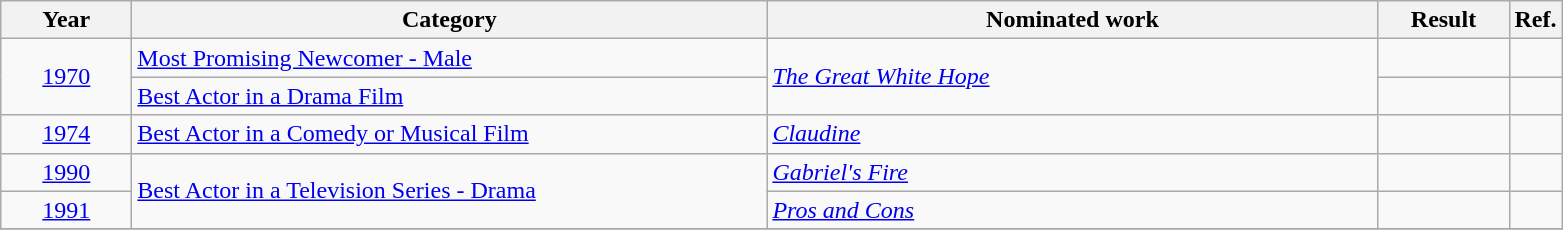<table class=wikitable>
<tr>
<th scope="col" style="width:5em;">Year</th>
<th scope="col" style="width:26em;">Category</th>
<th scope="col" style="width:25em;">Nominated work</th>
<th scope="col" style="width:5em;">Result</th>
<th>Ref.</th>
</tr>
<tr>
<td style="text-align:center;", rowspan=2><a href='#'>1970</a></td>
<td><a href='#'>Most Promising Newcomer - Male</a></td>
<td rowspan=2><em><a href='#'>The Great White Hope</a></em></td>
<td></td>
<td style="text-align:center;"></td>
</tr>
<tr>
<td><a href='#'>Best Actor in a Drama Film</a></td>
<td></td>
<td style="text-align:center;"></td>
</tr>
<tr>
<td style="text-align:center;"><a href='#'>1974</a></td>
<td><a href='#'>Best Actor in a Comedy or Musical Film</a></td>
<td><em><a href='#'>Claudine</a></em></td>
<td></td>
<td style="text-align:center;"></td>
</tr>
<tr>
<td style="text-align:center;"><a href='#'>1990</a></td>
<td rowspan=2><a href='#'>Best Actor in a Television Series - Drama</a></td>
<td><em><a href='#'>Gabriel's Fire</a></em></td>
<td></td>
<td style="text-align:center;"></td>
</tr>
<tr>
<td style="text-align:center;"><a href='#'>1991</a></td>
<td><em><a href='#'>Pros and Cons</a></em></td>
<td></td>
<td style="text-align:center;"></td>
</tr>
<tr>
</tr>
</table>
